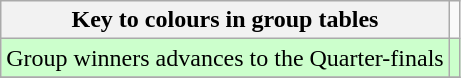<table class="wikitable">
<tr>
<th>Key to colours in group tables</th>
</tr>
<tr bgcolor="#ccffcc">
<td>Group winners advances to the Quarter-finals</td>
<td></td>
</tr>
<tr>
</tr>
</table>
